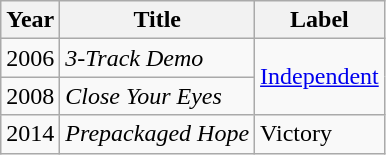<table class=wikitable>
<tr>
<th>Year</th>
<th>Title</th>
<th>Label</th>
</tr>
<tr>
<td>2006</td>
<td><em>3-Track Demo</em></td>
<td rowspan="2"><a href='#'>Independent</a></td>
</tr>
<tr>
<td>2008</td>
<td><em>Close Your Eyes</em></td>
</tr>
<tr>
<td>2014</td>
<td><em>Prepackaged Hope</em></td>
<td>Victory</td>
</tr>
</table>
